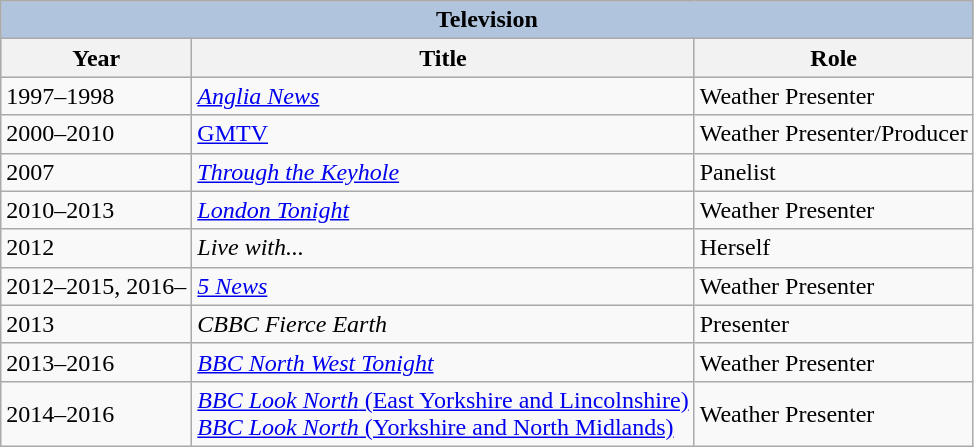<table class="wikitable">
<tr style="background:#ccc; text-align:center;">
<th colspan="4" style="background: LightSteelBlue;">Television</th>
</tr>
<tr style="background:#ccc; text-align:center;">
<th>Year</th>
<th>Title</th>
<th>Role</th>
</tr>
<tr>
<td>1997–1998</td>
<td><em><a href='#'>Anglia News</a></em></td>
<td>Weather Presenter</td>
</tr>
<tr>
<td>2000–2010</td>
<td><a href='#'>GMTV</a></td>
<td>Weather Presenter/Producer</td>
</tr>
<tr>
<td>2007</td>
<td><em><a href='#'>Through the Keyhole</a></em></td>
<td>Panelist</td>
</tr>
<tr>
<td>2010–2013</td>
<td><em><a href='#'>London Tonight</a></em></td>
<td>Weather Presenter</td>
</tr>
<tr>
<td>2012</td>
<td><em>Live with...</em></td>
<td>Herself</td>
</tr>
<tr>
<td>2012–2015, 2016–</td>
<td><em><a href='#'>5 News</a></em></td>
<td>Weather Presenter</td>
</tr>
<tr>
<td>2013</td>
<td><em>CBBC Fierce Earth</em></td>
<td>Presenter</td>
</tr>
<tr>
<td>2013–2016</td>
<td><em><a href='#'>BBC North West Tonight</a></em></td>
<td>Weather Presenter</td>
</tr>
<tr>
<td>2014–2016</td>
<td><a href='#'><em>BBC Look North</em> (East Yorkshire and Lincolnshire)</a><br><a href='#'><em>BBC Look North</em> (Yorkshire and North Midlands)</a></td>
<td>Weather Presenter</td>
</tr>
</table>
